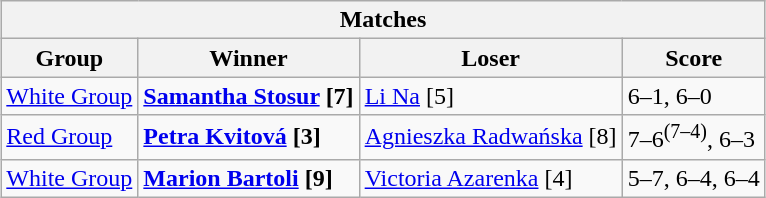<table class="wikitable collapsible uncollapsed" style="margin:1em auto;">
<tr>
<th colspan=4>Matches</th>
</tr>
<tr>
<th>Group</th>
<th>Winner</th>
<th>Loser</th>
<th>Score</th>
</tr>
<tr align=left>
<td><a href='#'>White Group</a></td>
<td> <strong><a href='#'>Samantha Stosur</a> [7]</strong></td>
<td> <a href='#'>Li Na</a> [5]</td>
<td>6–1, 6–0</td>
</tr>
<tr align=left>
<td><a href='#'>Red Group</a></td>
<td> <strong><a href='#'>Petra Kvitová</a> [3]</strong></td>
<td> <a href='#'>Agnieszka Radwańska</a> [8]</td>
<td>7–6<sup>(7–4)</sup>, 6–3</td>
</tr>
<tr align=left>
<td><a href='#'>White Group</a></td>
<td> <strong><a href='#'>Marion Bartoli</a> [9]</strong></td>
<td> <a href='#'>Victoria Azarenka</a> [4]</td>
<td>5–7, 6–4, 6–4</td>
</tr>
</table>
